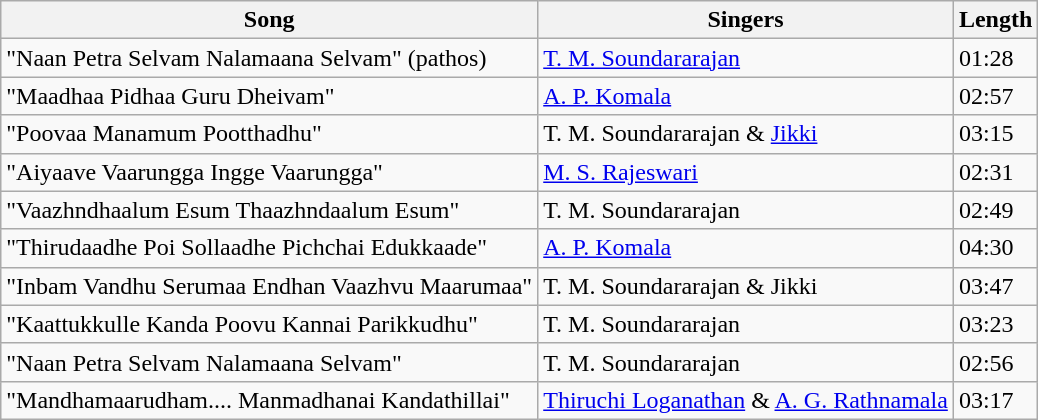<table class="wikitable">
<tr>
<th>Song</th>
<th>Singers</th>
<th>Length</th>
</tr>
<tr>
<td>"Naan Petra Selvam Nalamaana Selvam" (pathos)</td>
<td><a href='#'>T. M. Soundararajan</a></td>
<td>01:28</td>
</tr>
<tr>
<td>"Maadhaa Pidhaa Guru Dheivam"</td>
<td><a href='#'>A. P. Komala</a></td>
<td>02:57</td>
</tr>
<tr>
<td>"Poovaa Manamum Pootthadhu"</td>
<td>T. M. Soundararajan & <a href='#'>Jikki</a></td>
<td>03:15</td>
</tr>
<tr>
<td>"Aiyaave Vaarungga Ingge Vaarungga"</td>
<td><a href='#'>M. S. Rajeswari</a></td>
<td>02:31</td>
</tr>
<tr>
<td>"Vaazhndhaalum Esum Thaazhndaalum Esum"</td>
<td>T. M. Soundararajan</td>
<td>02:49</td>
</tr>
<tr>
<td>"Thirudaadhe Poi Sollaadhe Pichchai Edukkaade"</td>
<td><a href='#'>A. P. Komala</a></td>
<td>04:30</td>
</tr>
<tr>
<td>"Inbam Vandhu Serumaa Endhan Vaazhvu Maarumaa"</td>
<td>T. M. Soundararajan & Jikki</td>
<td>03:47</td>
</tr>
<tr>
<td>"Kaattukkulle Kanda Poovu Kannai Parikkudhu"</td>
<td>T. M. Soundararajan</td>
<td>03:23</td>
</tr>
<tr>
<td>"Naan Petra Selvam Nalamaana Selvam"</td>
<td>T. M. Soundararajan</td>
<td>02:56</td>
</tr>
<tr>
<td>"Mandhamaarudham.... Manmadhanai Kandathillai"</td>
<td><a href='#'>Thiruchi Loganathan</a> & <a href='#'>A. G. Rathnamala</a></td>
<td>03:17</td>
</tr>
</table>
